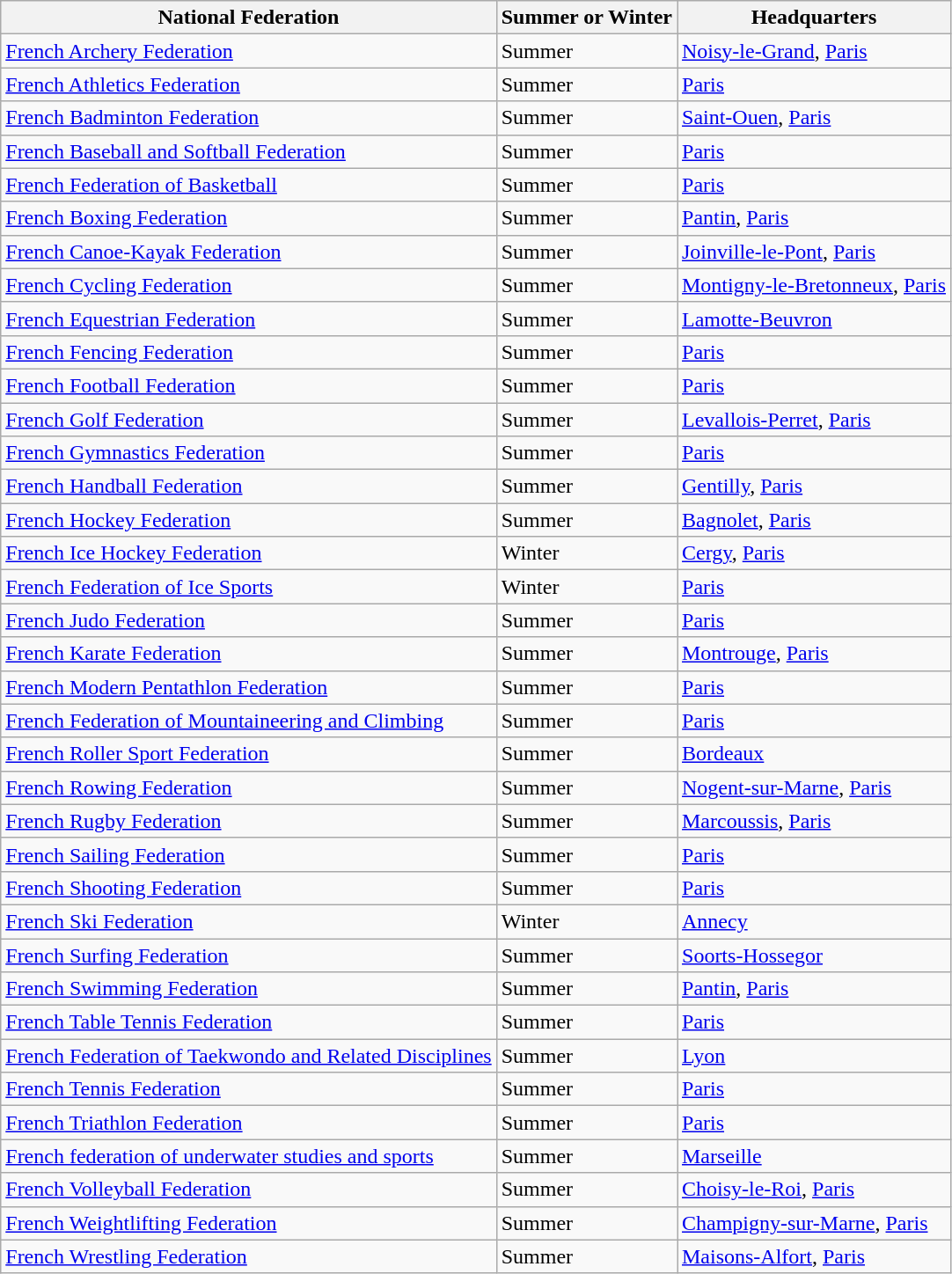<table class="wikitable sortable">
<tr>
<th>National Federation</th>
<th>Summer or Winter</th>
<th>Headquarters</th>
</tr>
<tr>
<td><a href='#'>French Archery Federation</a></td>
<td>Summer</td>
<td><a href='#'>Noisy-le-Grand</a>, <a href='#'>Paris</a></td>
</tr>
<tr>
<td><a href='#'>French Athletics Federation</a></td>
<td>Summer</td>
<td><a href='#'>Paris</a></td>
</tr>
<tr>
<td><a href='#'>French Badminton Federation</a></td>
<td>Summer</td>
<td><a href='#'>Saint-Ouen</a>, <a href='#'>Paris</a></td>
</tr>
<tr>
<td><a href='#'>French Baseball and Softball Federation</a></td>
<td>Summer</td>
<td><a href='#'>Paris</a></td>
</tr>
<tr>
<td><a href='#'>French Federation of Basketball</a></td>
<td>Summer</td>
<td><a href='#'>Paris</a></td>
</tr>
<tr>
<td><a href='#'>French Boxing Federation</a></td>
<td>Summer</td>
<td><a href='#'>Pantin</a>, <a href='#'>Paris</a></td>
</tr>
<tr>
<td><a href='#'>French Canoe-Kayak Federation</a></td>
<td>Summer</td>
<td><a href='#'>Joinville-le-Pont</a>, <a href='#'>Paris</a></td>
</tr>
<tr>
<td><a href='#'>French Cycling Federation</a></td>
<td>Summer</td>
<td><a href='#'>Montigny-le-Bretonneux</a>, <a href='#'>Paris</a></td>
</tr>
<tr>
<td><a href='#'>French Equestrian Federation</a></td>
<td>Summer</td>
<td><a href='#'>Lamotte-Beuvron</a></td>
</tr>
<tr>
<td><a href='#'>French Fencing Federation</a></td>
<td>Summer</td>
<td><a href='#'>Paris</a></td>
</tr>
<tr>
<td><a href='#'>French Football Federation</a></td>
<td>Summer</td>
<td><a href='#'>Paris</a></td>
</tr>
<tr>
<td><a href='#'>French Golf Federation</a></td>
<td>Summer</td>
<td><a href='#'>Levallois-Perret</a>, <a href='#'>Paris</a></td>
</tr>
<tr>
<td><a href='#'>French Gymnastics Federation</a></td>
<td>Summer</td>
<td><a href='#'>Paris</a></td>
</tr>
<tr>
<td><a href='#'>French Handball Federation</a></td>
<td>Summer</td>
<td><a href='#'>Gentilly</a>, <a href='#'>Paris</a></td>
</tr>
<tr>
<td><a href='#'>French Hockey Federation</a></td>
<td>Summer</td>
<td><a href='#'>Bagnolet</a>, <a href='#'>Paris</a></td>
</tr>
<tr>
<td><a href='#'>French Ice Hockey Federation</a></td>
<td>Winter</td>
<td><a href='#'>Cergy</a>, <a href='#'>Paris</a></td>
</tr>
<tr>
<td><a href='#'>French Federation of Ice Sports</a></td>
<td>Winter</td>
<td><a href='#'>Paris</a></td>
</tr>
<tr>
<td><a href='#'>French Judo Federation</a></td>
<td>Summer</td>
<td><a href='#'>Paris</a></td>
</tr>
<tr>
<td><a href='#'>French Karate Federation</a></td>
<td>Summer</td>
<td><a href='#'>Montrouge</a>, <a href='#'>Paris</a></td>
</tr>
<tr>
<td><a href='#'>French Modern Pentathlon Federation</a></td>
<td>Summer</td>
<td><a href='#'>Paris</a></td>
</tr>
<tr>
<td><a href='#'>French Federation of Mountaineering and Climbing</a></td>
<td>Summer</td>
<td><a href='#'>Paris</a></td>
</tr>
<tr>
<td><a href='#'>French Roller Sport Federation</a></td>
<td>Summer</td>
<td><a href='#'>Bordeaux</a></td>
</tr>
<tr>
<td><a href='#'>French Rowing Federation</a></td>
<td>Summer</td>
<td><a href='#'>Nogent-sur-Marne</a>, <a href='#'>Paris</a></td>
</tr>
<tr>
<td><a href='#'>French Rugby Federation</a></td>
<td>Summer</td>
<td><a href='#'>Marcoussis</a>, <a href='#'>Paris</a></td>
</tr>
<tr>
<td><a href='#'>French Sailing Federation</a></td>
<td>Summer</td>
<td><a href='#'>Paris</a></td>
</tr>
<tr>
<td><a href='#'>French Shooting Federation</a></td>
<td>Summer</td>
<td><a href='#'>Paris</a></td>
</tr>
<tr>
<td><a href='#'>French Ski Federation</a></td>
<td>Winter</td>
<td><a href='#'>Annecy</a></td>
</tr>
<tr>
<td><a href='#'>French Surfing Federation</a></td>
<td>Summer</td>
<td><a href='#'>Soorts-Hossegor</a></td>
</tr>
<tr>
<td><a href='#'>French Swimming Federation</a></td>
<td>Summer</td>
<td><a href='#'>Pantin</a>, <a href='#'>Paris</a></td>
</tr>
<tr>
<td><a href='#'>French Table Tennis Federation</a></td>
<td>Summer</td>
<td><a href='#'>Paris</a></td>
</tr>
<tr>
<td><a href='#'>French Federation of Taekwondo and Related Disciplines</a></td>
<td>Summer</td>
<td><a href='#'>Lyon</a></td>
</tr>
<tr>
<td><a href='#'>French Tennis Federation</a></td>
<td>Summer</td>
<td><a href='#'>Paris</a></td>
</tr>
<tr>
<td><a href='#'>French Triathlon Federation</a></td>
<td>Summer</td>
<td><a href='#'>Paris</a></td>
</tr>
<tr>
<td><a href='#'>French federation of underwater studies and sports</a></td>
<td>Summer</td>
<td><a href='#'>Marseille</a></td>
</tr>
<tr>
<td><a href='#'>French Volleyball Federation</a></td>
<td>Summer</td>
<td><a href='#'>Choisy-le-Roi</a>, <a href='#'>Paris</a></td>
</tr>
<tr>
<td><a href='#'>French Weightlifting Federation</a></td>
<td>Summer</td>
<td><a href='#'>Champigny-sur-Marne</a>, <a href='#'>Paris</a></td>
</tr>
<tr>
<td><a href='#'>French Wrestling Federation</a></td>
<td>Summer</td>
<td><a href='#'>Maisons-Alfort</a>, <a href='#'>Paris</a></td>
</tr>
</table>
